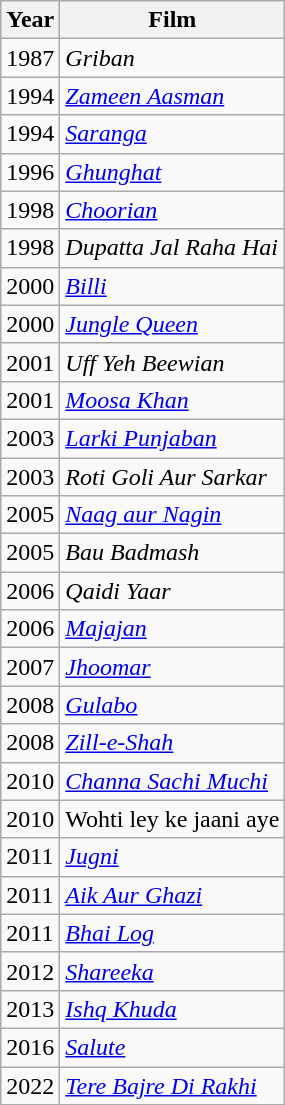<table class="wikitable">
<tr>
<th>Year</th>
<th>Film</th>
</tr>
<tr>
<td>1987</td>
<td><em>Griban</em></td>
</tr>
<tr>
<td>1994</td>
<td><em><a href='#'>Zameen Aasman</a></em></td>
</tr>
<tr>
<td>1994</td>
<td><em><a href='#'>Saranga</a></em></td>
</tr>
<tr>
<td>1996</td>
<td><a href='#'><em>Ghunghat</em></a></td>
</tr>
<tr>
<td>1998</td>
<td><a href='#'><em>Choorian</em></a></td>
</tr>
<tr>
<td>1998</td>
<td><em>Dupatta Jal Raha Hai</em></td>
</tr>
<tr>
<td>2000</td>
<td><em><a href='#'>Billi</a></em></td>
</tr>
<tr>
<td>2000</td>
<td><a href='#'><em>Jungle Queen</em></a></td>
</tr>
<tr>
<td>2001</td>
<td><em>Uff Yeh Beewian</em></td>
</tr>
<tr>
<td>2001</td>
<td><em><a href='#'>Moosa Khan</a></em></td>
</tr>
<tr>
<td>2003</td>
<td><em><a href='#'>Larki Punjaban</a></em></td>
</tr>
<tr>
<td>2003</td>
<td><em>Roti Goli Aur Sarkar</em></td>
</tr>
<tr>
<td>2005</td>
<td><em><a href='#'>Naag aur Nagin</a></em></td>
</tr>
<tr>
<td>2005</td>
<td><em>Bau Badmash</em></td>
</tr>
<tr>
<td>2006</td>
<td><em>Qaidi Yaar</em></td>
</tr>
<tr>
<td>2006</td>
<td><em><a href='#'>Majajan</a></em></td>
</tr>
<tr>
<td>2007</td>
<td><em><a href='#'>Jhoomar</a></em></td>
</tr>
<tr>
<td>2008</td>
<td><em><a href='#'>Gulabo</a></em></td>
</tr>
<tr>
<td>2008</td>
<td><em><a href='#'>Zill-e-Shah</a></em></td>
</tr>
<tr>
<td>2010</td>
<td><em><a href='#'>Channa Sachi Muchi</a></em></td>
</tr>
<tr>
<td>2010</td>
<td>Wohti ley ke jaani aye</td>
</tr>
<tr>
<td>2011</td>
<td><a href='#'><em>Jugni</em></a></td>
</tr>
<tr>
<td>2011</td>
<td><em><a href='#'>Aik Aur Ghazi</a></em></td>
</tr>
<tr>
<td>2011</td>
<td><em><a href='#'>Bhai Log</a></em></td>
</tr>
<tr>
<td>2012</td>
<td><em><a href='#'>Shareeka</a></em></td>
</tr>
<tr>
<td>2013</td>
<td><em><a href='#'>Ishq Khuda</a></em></td>
</tr>
<tr>
<td>2016</td>
<td><a href='#'><em>Salute</em></a></td>
</tr>
<tr>
<td>2022</td>
<td><em><a href='#'>Tere Bajre Di Rakhi</a></em></td>
</tr>
</table>
